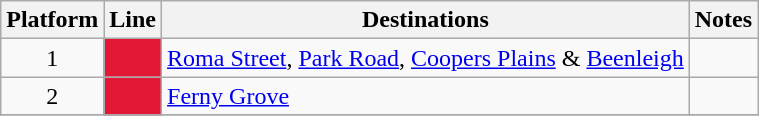<table class="wikitable" style="float: none; margin: 0.5em; ">
<tr>
<th>Platform</th>
<th>Line</th>
<th>Destinations</th>
<th>Notes</th>
</tr>
<tr>
<td rowspan=1 style="text-align:center;">1</td>
<td style="background:#E31836"><a href='#'></a></td>
<td><a href='#'>Roma Street</a>, <a href='#'>Park Road</a>, <a href='#'>Coopers Plains</a> & <a href='#'>Beenleigh</a></td>
<td></td>
</tr>
<tr>
<td rowspan=1 style="text-align:center;">2</td>
<td style="background:#E31836"><a href='#'></a></td>
<td><a href='#'>Ferny Grove</a></td>
<td></td>
</tr>
<tr>
</tr>
</table>
